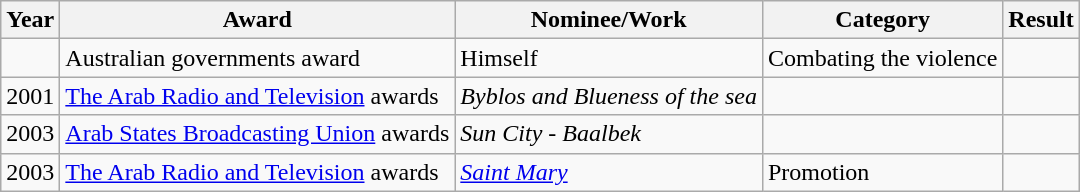<table class="wikitable">
<tr>
<th>Year</th>
<th>Award</th>
<th>Nominee/Work</th>
<th>Category</th>
<th>Result</th>
</tr>
<tr>
<td></td>
<td> Australian governments award</td>
<td>Himself</td>
<td>Combating the violence</td>
<td></td>
</tr>
<tr>
<td>2001</td>
<td> <a href='#'>The Arab Radio and Television</a> awards</td>
<td><em>Byblos and Blueness of the sea</em></td>
<td></td>
<td></td>
</tr>
<tr>
<td>2003</td>
<td> <a href='#'>Arab States Broadcasting Union</a> awards</td>
<td><em>Sun City - Baalbek</em></td>
<td></td>
<td></td>
</tr>
<tr>
<td>2003</td>
<td> <a href='#'>The Arab Radio and Television</a> awards</td>
<td><em><a href='#'>Saint Mary</a></em></td>
<td>Promotion</td>
<td></td>
</tr>
</table>
